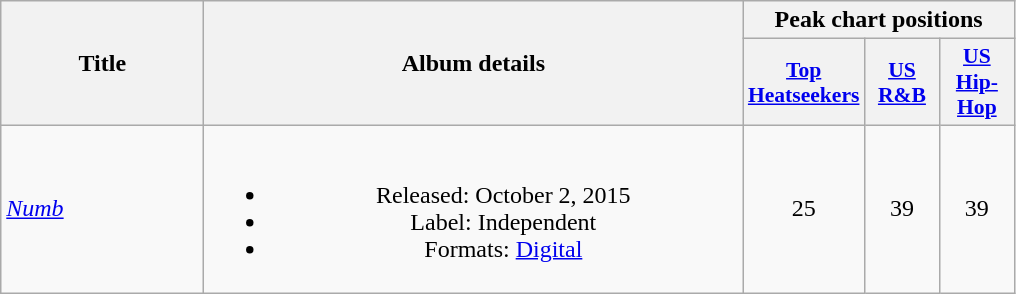<table class="wikitable plainrowheaders" style="text-align:center;">
<tr>
<th scope="col" rowspan="2" style="width:8em;">Title</th>
<th scope="col" rowspan="2" style="width:22em;">Album details</th>
<th scope="col" colspan="3">Peak chart positions</th>
</tr>
<tr>
<th scope="col" style="width:3em;font-size:90%;"><a href='#'>Top Heatseekers</a><br></th>
<th scope="col" style="width:3em;font-size:90%;"><a href='#'>US<br>R&B</a><br></th>
<th scope="col" style="width:3em;font-size:90%;"><a href='#'>US<br>Hip-Hop</a><br></th>
</tr>
<tr>
<td style="text-align:left;"><em><a href='#'>Numb</a></em></td>
<td><br><ul><li>Released: October 2, 2015</li><li>Label: Independent</li><li>Formats: <a href='#'>Digital</a></li></ul></td>
<td>25</td>
<td>39</td>
<td>39</td>
</tr>
</table>
